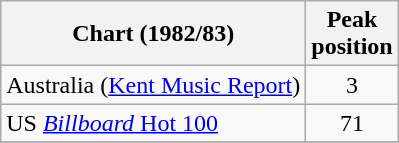<table class="wikitable">
<tr>
<th>Chart (1982/83)</th>
<th>Peak <br> position</th>
</tr>
<tr>
<td>Australia (<a href='#'>Kent Music Report</a>)</td>
<td style="text-align:center;">3</td>
</tr>
<tr>
<td>US <a href='#'><em>Billboard</em> Hot 100</a></td>
<td style="text-align:center;">71</td>
</tr>
<tr>
</tr>
</table>
